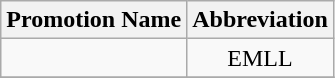<table class="wikitable">
<tr>
<th>Promotion Name</th>
<th>Abbreviation</th>
</tr>
<tr>
<td></td>
<td align=center>EMLL</td>
</tr>
<tr>
</tr>
</table>
